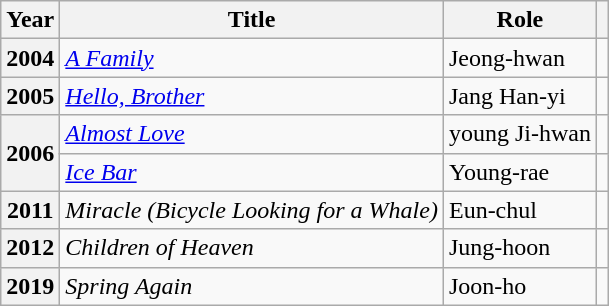<table class="wikitable plainrowheaders sortable">
<tr>
<th scope="col">Year</th>
<th scope="col">Title</th>
<th scope="col">Role</th>
<th scope="col" class="unsortable"></th>
</tr>
<tr>
<th scope="row">2004</th>
<td><em><a href='#'>A Family</a></em></td>
<td>Jeong-hwan</td>
<td style="text-align:center"></td>
</tr>
<tr>
<th scope="row">2005</th>
<td><em><a href='#'>Hello, Brother</a></em></td>
<td>Jang Han-yi</td>
<td style="text-align:center"></td>
</tr>
<tr>
<th scope="row" rowspan="2">2006</th>
<td><em><a href='#'>Almost Love</a></em></td>
<td>young Ji-hwan</td>
<td style="text-align:center"></td>
</tr>
<tr>
<td><em><a href='#'>Ice Bar</a></em></td>
<td>Young-rae</td>
<td style="text-align:center"></td>
</tr>
<tr>
<th scope="row">2011</th>
<td><em>Miracle (Bicycle Looking for a Whale)</em></td>
<td>Eun-chul</td>
<td style="text-align:center"></td>
</tr>
<tr>
<th scope="row">2012</th>
<td><em>Children of Heaven</em></td>
<td>Jung-hoon</td>
<td style="text-align:center"></td>
</tr>
<tr>
<th scope="row">2019</th>
<td><em>Spring Again</em></td>
<td>Joon-ho</td>
<td style="text-align:center"></td>
</tr>
</table>
